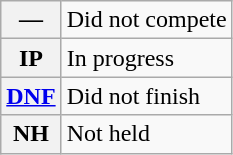<table class="wikitable">
<tr>
<th scope="row">—</th>
<td>Did not compete</td>
</tr>
<tr>
<th scope="row">IP</th>
<td>In progress</td>
</tr>
<tr>
<th scope="row"><a href='#'>DNF</a></th>
<td>Did not finish</td>
</tr>
<tr>
<th scope="row">NH</th>
<td>Not held</td>
</tr>
</table>
